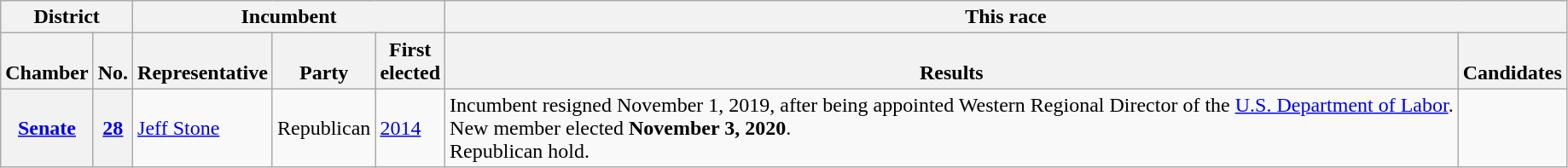<table class="wikitable sortable">
<tr valign=bottom>
<th colspan="2">District</th>
<th colspan="3">Incumbent</th>
<th colspan="2">This race</th>
</tr>
<tr valign=bottom>
<th>Chamber</th>
<th>No.</th>
<th>Representative</th>
<th>Party</th>
<th>First<br>elected</th>
<th>Results</th>
<th>Candidates</th>
</tr>
<tr>
<th><a href='#'>Senate</a></th>
<th><a href='#'>28</a></th>
<td><a href='#'>Jeff Stone</a></td>
<td>Republican</td>
<td><a href='#'>2014</a></td>
<td>Incumbent resigned November 1, 2019, after being appointed Western Regional Director of the <a href='#'>U.S. Department of Labor</a>.<br>New member elected <strong>November 3, 2020</strong>.<br>Republican hold.</td>
<td nowrap></td>
</tr>
</table>
